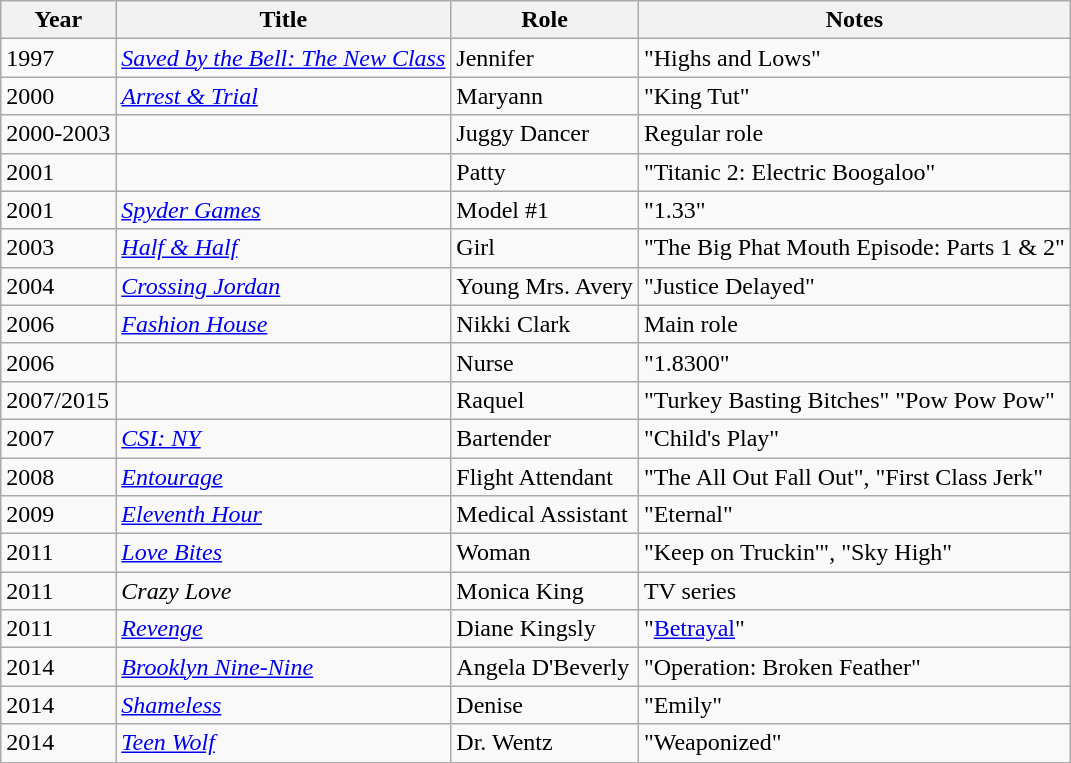<table class="wikitable sortable">
<tr>
<th>Year</th>
<th>Title</th>
<th>Role</th>
<th class="unsortable">Notes</th>
</tr>
<tr>
<td>1997</td>
<td><em><a href='#'>Saved by the Bell: The New Class</a></em></td>
<td>Jennifer</td>
<td>"Highs and Lows"</td>
</tr>
<tr>
<td>2000</td>
<td><em><a href='#'>Arrest & Trial</a></em></td>
<td>Maryann</td>
<td>"King Tut"</td>
</tr>
<tr>
<td>2000-2003</td>
<td><em></em></td>
<td>Juggy Dancer</td>
<td>Regular role</td>
</tr>
<tr>
<td>2001</td>
<td><em></em></td>
<td>Patty</td>
<td>"Titanic 2: Electric Boogaloo"</td>
</tr>
<tr>
<td>2001</td>
<td><em><a href='#'>Spyder Games</a></em></td>
<td>Model #1</td>
<td>"1.33"</td>
</tr>
<tr>
<td>2003</td>
<td><em><a href='#'>Half & Half</a></em></td>
<td>Girl</td>
<td>"The Big Phat Mouth Episode: Parts 1 & 2"</td>
</tr>
<tr>
<td>2004</td>
<td><em><a href='#'>Crossing Jordan</a></em></td>
<td>Young Mrs. Avery</td>
<td>"Justice Delayed"</td>
</tr>
<tr>
<td>2006</td>
<td><em><a href='#'>Fashion House</a></em></td>
<td>Nikki Clark</td>
<td>Main role</td>
</tr>
<tr>
<td>2006</td>
<td><em></em></td>
<td>Nurse</td>
<td>"1.8300"</td>
</tr>
<tr>
<td>2007/2015</td>
<td><em></em></td>
<td>Raquel</td>
<td>"Turkey Basting Bitches"  "Pow Pow Pow"</td>
</tr>
<tr>
<td>2007</td>
<td><em><a href='#'>CSI: NY</a></em></td>
<td>Bartender</td>
<td>"Child's Play"</td>
</tr>
<tr>
<td>2008</td>
<td><em><a href='#'>Entourage</a></em></td>
<td>Flight Attendant</td>
<td>"The All Out Fall Out", "First Class Jerk"</td>
</tr>
<tr>
<td>2009</td>
<td><em><a href='#'>Eleventh Hour</a></em></td>
<td>Medical Assistant</td>
<td>"Eternal"</td>
</tr>
<tr>
<td>2011</td>
<td><em><a href='#'>Love Bites</a></em></td>
<td>Woman</td>
<td>"Keep on Truckin'", "Sky High"</td>
</tr>
<tr>
<td>2011</td>
<td><em>Crazy Love</em></td>
<td>Monica King</td>
<td>TV series</td>
</tr>
<tr>
<td>2011</td>
<td><em><a href='#'>Revenge</a></em></td>
<td>Diane Kingsly</td>
<td>"<a href='#'>Betrayal</a>"</td>
</tr>
<tr>
<td>2014</td>
<td><em><a href='#'>Brooklyn Nine-Nine</a></em></td>
<td>Angela D'Beverly</td>
<td>"Operation: Broken Feather"</td>
</tr>
<tr>
<td>2014</td>
<td><em><a href='#'>Shameless</a></em></td>
<td>Denise</td>
<td>"Emily"</td>
</tr>
<tr>
<td>2014</td>
<td><em><a href='#'>Teen Wolf</a></em></td>
<td>Dr. Wentz</td>
<td>"Weaponized"</td>
</tr>
</table>
